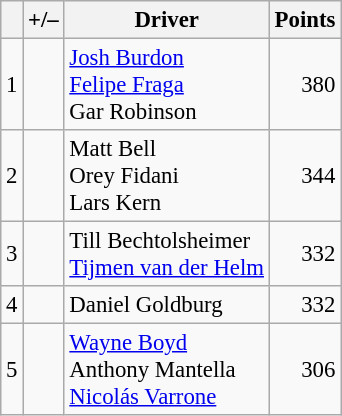<table class="wikitable" style="font-size: 95%;">
<tr>
<th scope="col"></th>
<th scope="col">+/–</th>
<th scope="col">Driver</th>
<th scope="col">Points</th>
</tr>
<tr>
<td align=center>1</td>
<td align="left"></td>
<td> <a href='#'>Josh Burdon</a><br> <a href='#'>Felipe Fraga</a><br> Gar Robinson</td>
<td align=right>380</td>
</tr>
<tr>
<td align=center>2</td>
<td align="left"></td>
<td> Matt Bell<br> Orey Fidani<br> Lars Kern</td>
<td align=right>344</td>
</tr>
<tr>
<td align=center>3</td>
<td align="left"></td>
<td> Till Bechtolsheimer<br> <a href='#'>Tijmen van der Helm</a></td>
<td align=right>332</td>
</tr>
<tr>
<td align=center>4</td>
<td align="left"></td>
<td> Daniel Goldburg</td>
<td align=right>332</td>
</tr>
<tr>
<td align=center>5</td>
<td align="left"></td>
<td> <a href='#'>Wayne Boyd</a><br> Anthony Mantella<br> <a href='#'>Nicolás Varrone</a></td>
<td align=right>306</td>
</tr>
</table>
